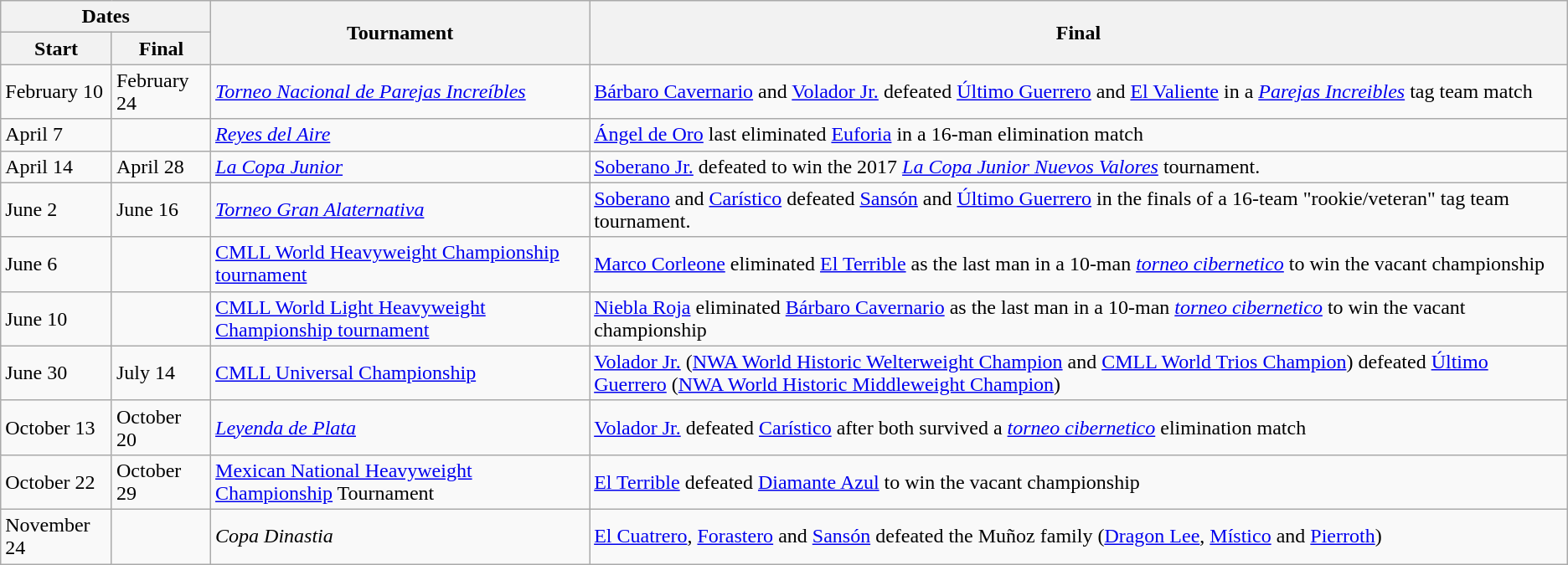<table class="wikitable">
<tr>
<th colspan=2>Dates</th>
<th rowspan=2 scope="col">Tournament</th>
<th rowspan=2>Final</th>
</tr>
<tr>
<th scope="col">Start</th>
<th scope="col">Final</th>
</tr>
<tr>
<td>February 10</td>
<td>February 24</td>
<td><em><a href='#'>Torneo Nacional de Parejas Increíbles</a></em></td>
<td><a href='#'>Bárbaro Cavernario</a> and <a href='#'>Volador Jr.</a> defeated <a href='#'>Último Guerrero</a> and <a href='#'>El Valiente</a> in a <a href='#'><em>Parejas Increibles</em></a> tag team match</td>
</tr>
<tr>
<td>April 7</td>
<td> </td>
<td><em><a href='#'>Reyes del Aire</a></em></td>
<td><a href='#'>Ángel de Oro</a> last eliminated <a href='#'>Euforia</a> in a 16-man elimination match</td>
</tr>
<tr>
<td>April 14</td>
<td>April 28</td>
<td><em><a href='#'>La Copa Junior</a></em></td>
<td><a href='#'>Soberano Jr.</a> defeated to win the 2017 <em><a href='#'>La Copa Junior Nuevos Valores</a></em> tournament.</td>
</tr>
<tr>
<td>June 2</td>
<td>June 16</td>
<td><em><a href='#'>Torneo Gran Alaternativa</a></em></td>
<td><a href='#'>Soberano</a> and <a href='#'>Carístico</a> defeated <a href='#'>Sansón</a> and <a href='#'>Último Guerrero</a> in the finals of a 16-team "rookie/veteran" tag team tournament.</td>
</tr>
<tr>
<td>June 6</td>
<td> </td>
<td><a href='#'>CMLL World Heavyweight Championship tournament</a></td>
<td><a href='#'>Marco Corleone</a> eliminated <a href='#'>El Terrible</a> as the last man in a 10-man <em><a href='#'>torneo cibernetico</a></em> to win the vacant championship</td>
</tr>
<tr>
<td>June 10</td>
<td> </td>
<td><a href='#'>CMLL World Light Heavyweight Championship tournament</a></td>
<td><a href='#'>Niebla Roja</a> eliminated <a href='#'>Bárbaro Cavernario</a> as the last man in a 10-man <em><a href='#'>torneo cibernetico</a></em> to win the vacant championship</td>
</tr>
<tr>
<td>June 30</td>
<td>July 14</td>
<td><a href='#'>CMLL Universal Championship</a></td>
<td><a href='#'>Volador Jr.</a> (<a href='#'>NWA World Historic Welterweight Champion</a> and <a href='#'>CMLL World Trios Champion</a>) defeated <a href='#'>Último Guerrero</a> (<a href='#'>NWA World Historic Middleweight Champion</a>)</td>
</tr>
<tr>
<td>October 13</td>
<td>October 20</td>
<td><em><a href='#'>Leyenda de Plata</a></em></td>
<td><a href='#'>Volador Jr.</a> defeated <a href='#'>Carístico</a> after both survived a <em><a href='#'>torneo cibernetico</a></em> elimination match</td>
</tr>
<tr>
<td>October 22</td>
<td>October 29</td>
<td><a href='#'>Mexican National Heavyweight Championship</a> Tournament</td>
<td><a href='#'>El Terrible</a> defeated <a href='#'>Diamante Azul</a> to win the vacant championship</td>
</tr>
<tr>
<td>November 24</td>
<td> </td>
<td><em>Copa Dinastia</em></td>
<td><a href='#'>El Cuatrero</a>, <a href='#'>Forastero</a> and <a href='#'>Sansón</a> defeated the Muñoz family (<a href='#'>Dragon Lee</a>, <a href='#'>Místico</a> and <a href='#'>Pierroth</a>)</td>
</tr>
</table>
